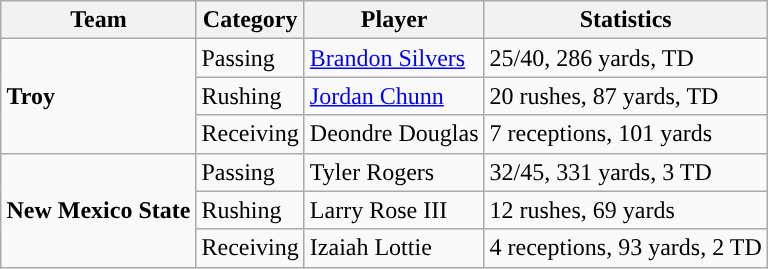<table class="wikitable" style="float: right;">
<tr>
<th>Team</th>
<th>Category</th>
<th>Player</th>
<th>Statistics</th>
</tr>
<tr>
<td rowspan=3><strong>Troy</strong></td>
<td>Passing</td>
<td><a href='#'>Brandon Silvers</a></td>
<td>25/40, 286 yards, TD</td>
</tr>
<tr>
<td>Rushing</td>
<td><a href='#'>Jordan Chunn</a></td>
<td>20 rushes, 87 yards, TD</td>
</tr>
<tr>
<td>Receiving</td>
<td>Deondre Douglas</td>
<td>7 receptions, 101 yards</td>
</tr>
<tr>
<td rowspan=3><strong>New Mexico State</strong></td>
<td>Passing</td>
<td>Tyler Rogers</td>
<td>32/45, 331 yards, 3 TD</td>
</tr>
<tr>
<td>Rushing</td>
<td>Larry Rose III</td>
<td>12 rushes, 69 yards</td>
</tr>
<tr>
<td>Receiving</td>
<td>Izaiah Lottie</td>
<td>4 receptions, 93 yards, 2 TD</td>
</tr>
</table>
